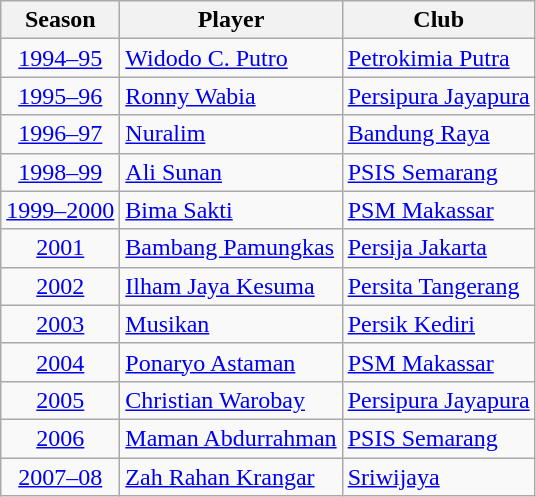<table class="wikitable">
<tr>
<th>Season</th>
<th>Player</th>
<th>Club</th>
</tr>
<tr>
<td align="center"><a href='#'>1994–95</a></td>
<td> <a href='#'>Widodo C. Putro</a></td>
<td><a href='#'>Petrokimia Putra</a></td>
</tr>
<tr>
<td align="center"><a href='#'>1995–96</a></td>
<td> <a href='#'>Ronny Wabia</a></td>
<td><a href='#'>Persipura Jayapura</a></td>
</tr>
<tr>
<td align="center"><a href='#'>1996–97</a></td>
<td> <a href='#'>Nuralim</a></td>
<td><a href='#'>Bandung Raya</a></td>
</tr>
<tr>
<td align="center"><a href='#'>1998–99</a></td>
<td> <a href='#'>Ali Sunan</a></td>
<td><a href='#'>PSIS Semarang</a></td>
</tr>
<tr>
<td align="center"><a href='#'>1999–2000</a></td>
<td> <a href='#'>Bima Sakti</a></td>
<td><a href='#'>PSM Makassar</a></td>
</tr>
<tr>
<td align="center"><a href='#'>2001</a></td>
<td> <a href='#'>Bambang Pamungkas</a></td>
<td><a href='#'>Persija Jakarta</a></td>
</tr>
<tr>
<td align="center"><a href='#'>2002</a></td>
<td> <a href='#'>Ilham Jaya Kesuma</a></td>
<td><a href='#'>Persita Tangerang</a></td>
</tr>
<tr>
<td align="center"><a href='#'>2003</a></td>
<td> <a href='#'>Musikan</a></td>
<td><a href='#'>Persik Kediri</a></td>
</tr>
<tr>
<td align="center"><a href='#'>2004</a></td>
<td> <a href='#'>Ponaryo Astaman</a></td>
<td><a href='#'>PSM Makassar</a></td>
</tr>
<tr>
<td align="center"><a href='#'>2005</a></td>
<td> <a href='#'>Christian Warobay</a></td>
<td><a href='#'>Persipura Jayapura</a></td>
</tr>
<tr>
<td align="center"><a href='#'>2006</a></td>
<td> <a href='#'>Maman Abdurrahman</a></td>
<td><a href='#'>PSIS Semarang</a></td>
</tr>
<tr>
<td align="center"><a href='#'>2007–08</a></td>
<td> <a href='#'>Zah Rahan Krangar</a></td>
<td><a href='#'>Sriwijaya</a></td>
</tr>
</table>
